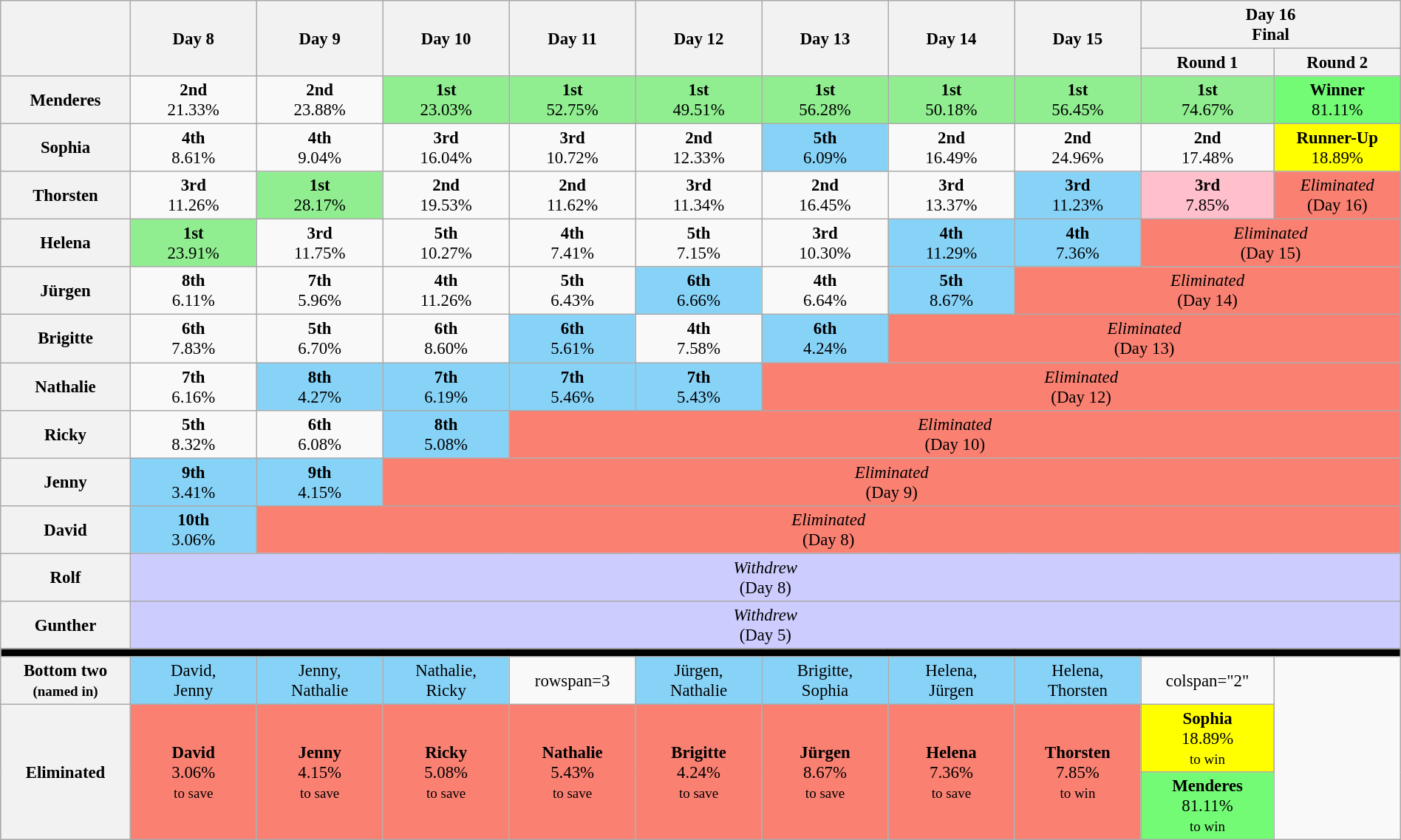<table class="wikitable" style="text-align:center; font-size:95%; width:100%;">
<tr>
<th style="width:6%" rowspan="2"></th>
<th style="width:6%" rowspan="2">Day 8</th>
<th style="width:6%" rowspan="2">Day 9</th>
<th style="width:6%" rowspan="2">Day 10</th>
<th style="width:6%" rowspan="2">Day 11</th>
<th style="width:6%" rowspan="2">Day 12</th>
<th style="width:6%" rowspan="2">Day 13</th>
<th style="width:6%" rowspan="2">Day 14</th>
<th style="width:6%" rowspan="2">Day 15</th>
<th style="width:6%" colspan="2">Day 16<br>Final</th>
</tr>
<tr>
<th style="width:6%">Round 1</th>
<th style="width:6%">Round 2</th>
</tr>
<tr>
<th>Menderes</th>
<td><strong>2nd</strong><br>21.33%</td>
<td><strong>2nd</strong><br>23.88%</td>
<td style="background:lightgreen"><strong>1st</strong><br>23.03%</td>
<td style="background:lightgreen"><strong>1st</strong><br>52.75%</td>
<td style="background:lightgreen"><strong>1st</strong><br>49.51%</td>
<td style="background:lightgreen"><strong>1st</strong><br>56.28%</td>
<td style="background:lightgreen"><strong>1st</strong><br>50.18%</td>
<td style="background:lightgreen"><strong>1st</strong><br>56.45%</td>
<td style="background:lightgreen"><strong>1st</strong><br>74.67%</td>
<td style="background:#73FB76"><strong>Winner</strong><br>81.11%</td>
</tr>
<tr>
<th>Sophia</th>
<td><strong>4th</strong><br>8.61%</td>
<td><strong>4th</strong><br>9.04%</td>
<td><strong>3rd</strong><br>16.04%</td>
<td><strong>3rd</strong><br>10.72%</td>
<td><strong>2nd</strong><br>12.33%</td>
<td bgcolor="#87D3F8"><strong>5th</strong><br>6.09%</td>
<td><strong>2nd</strong><br>16.49%</td>
<td><strong>2nd</strong><br>24.96%</td>
<td><strong>2nd</strong><br>17.48%</td>
<td style="background:yellow"><strong>Runner-Up</strong><br>18.89%</td>
</tr>
<tr>
<th>Thorsten</th>
<td><strong>3rd</strong><br>11.26%</td>
<td style="background:lightgreen"><strong>1st</strong><br>28.17%</td>
<td><strong>2nd</strong><br>19.53%</td>
<td><strong>2nd</strong><br>11.62%</td>
<td><strong>3rd</strong><br>11.34%</td>
<td><strong>2nd</strong><br>16.45%</td>
<td><strong>3rd</strong><br>13.37%</td>
<td bgcolor="#87D3F8"><strong>3rd</strong><br>11.23%</td>
<td bgcolor="pink"><strong>3rd</strong><br>7.85%</td>
<td bgcolor="salmon" colspan=1><em>Eliminated</em><br>(Day 16)</td>
</tr>
<tr>
<th>Helena</th>
<td style="background:lightgreen"><strong>1st</strong><br>23.91%</td>
<td><strong>3rd</strong><br>11.75%</td>
<td><strong>5th</strong><br>10.27%</td>
<td><strong>4th</strong><br>7.41%</td>
<td><strong>5th</strong><br>7.15%</td>
<td><strong>3rd</strong><br>10.30%</td>
<td bgcolor="#87D3F8"><strong>4th</strong><br>11.29%</td>
<td bgcolor="#87D3F8"><strong>4th</strong><br>7.36%</td>
<td bgcolor="salmon" colspan=2><em>Eliminated</em><br>(Day 15)</td>
</tr>
<tr>
<th>Jürgen</th>
<td><strong>8th</strong><br>6.11%</td>
<td><strong>7th</strong><br>5.96%</td>
<td><strong>4th</strong><br>11.26%</td>
<td><strong>5th</strong><br>6.43%</td>
<td bgcolor="#87D3F8"><strong>6th</strong><br>6.66%</td>
<td><strong>4th</strong><br>6.64%</td>
<td bgcolor="#87D3F8"><strong>5th</strong><br>8.67%</td>
<td bgcolor="salmon" colspan=3><em>Eliminated</em><br>(Day 14)</td>
</tr>
<tr>
<th>Brigitte</th>
<td><strong>6th</strong><br>7.83%</td>
<td><strong>5th</strong><br>6.70%</td>
<td><strong>6th</strong><br>8.60%</td>
<td bgcolor="#87D3F8"><strong>6th</strong><br>5.61%</td>
<td><strong>4th</strong><br>7.58%</td>
<td bgcolor="#87D3F8"><strong>6th</strong><br>4.24%</td>
<td bgcolor="salmon" colspan=4><em>Eliminated</em><br>(Day 13)</td>
</tr>
<tr>
<th>Nathalie</th>
<td><strong>7th</strong><br>6.16%</td>
<td bgcolor="#87D3F8"><strong>8th</strong><br>4.27%</td>
<td bgcolor="#87D3F8"><strong>7th</strong><br>6.19%</td>
<td bgcolor="#87D3F8"><strong>7th</strong><br>5.46%</td>
<td bgcolor="#87D3F8"><strong>7th</strong><br>5.43%</td>
<td bgcolor="salmon" colspan=5><em>Eliminated</em><br>(Day 12)</td>
</tr>
<tr>
<th>Ricky</th>
<td><strong>5th</strong><br>8.32%</td>
<td><strong>6th</strong><br>6.08%</td>
<td bgcolor="#87D3F8"><strong>8th</strong><br>5.08%</td>
<td bgcolor="salmon" colspan=7><em>Eliminated</em><br>(Day 10)</td>
</tr>
<tr>
<th>Jenny</th>
<td bgcolor="#87D3F8"><strong>9th</strong><br>3.41%</td>
<td bgcolor="#87D3F8"><strong>9th</strong><br>4.15%</td>
<td bgcolor="salmon" colspan=8><em>Eliminated</em><br>(Day 9)</td>
</tr>
<tr>
<th>David</th>
<td bgcolor="#87D3F8"><strong>10th</strong><br>3.06%</td>
<td bgcolor="salmon" colspan=9><em>Eliminated</em><br>(Day 8)</td>
</tr>
<tr>
<th>Rolf</th>
<td style="background:#ccf;" colspan="10"><em>Withdrew</em><br>(Day 8)</td>
</tr>
<tr>
<th>Gunther</th>
<td style="background:#ccf;" colspan="10"><em>Withdrew</em><br>(Day 5)</td>
</tr>
<tr>
<td style="background:#000;" colspan="11"></td>
</tr>
<tr>
<th>Bottom two<br><small>(named in)</small></th>
<td style="background:#87d3f8;">David,<br>Jenny</td>
<td style="background:#87d3f8;">Jenny,<br>Nathalie</td>
<td style="background:#87d3f8;">Nathalie,<br>Ricky</td>
<td>rowspan=3 </td>
<td style="background:#87d3f8;">Jürgen,<br>Nathalie</td>
<td style="background:#87d3f8;">Brigitte,<br>Sophia</td>
<td style="background:#87d3f8;">Helena,<br>Jürgen</td>
<td style="background:#87d3f8;">Helena,<br>Thorsten</td>
<td>colspan="2" </td>
</tr>
<tr style="background:salmon;">
<th rowspan="2">Eliminated</th>
<td rowspan="2"><strong>David</strong><br>3.06%<br><small>to save</small></td>
<td rowspan="2"><strong>Jenny</strong><br>4.15%<br><small>to save</small></td>
<td rowspan="2"><strong>Ricky</strong><br>5.08%<br><small>to save</small></td>
<td rowspan="2"><strong>Nathalie</strong><br>5.43%<br><small>to save</small></td>
<td rowspan="2"><strong>Brigitte</strong><br>4.24%<br><small>to save</small></td>
<td rowspan="2"><strong>Jürgen</strong><br>8.67%<br><small>to save</small></td>
<td rowspan="2"><strong>Helena</strong><br>7.36%<br><small>to save</small></td>
<td rowspan="2"><strong>Thorsten</strong><br>7.85%<br><small>to win</small></td>
<td style="background:yellow"><strong>Sophia</strong><br>18.89%<br><small>to win</small></td>
</tr>
<tr>
<td style="background:#73FB76"><strong>Menderes</strong><br>81.11%<br><small>to win</small></td>
</tr>
</table>
